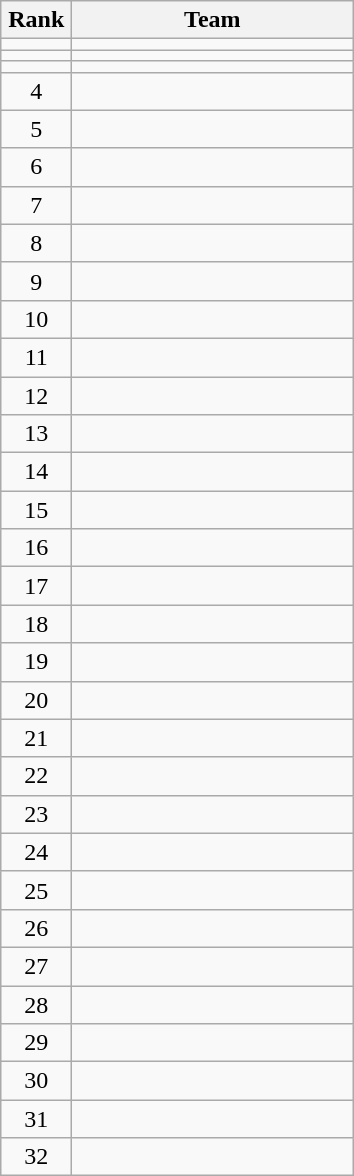<table class="wikitable" style="text-align: center;">
<tr>
<th width=40>Rank</th>
<th width=180>Team</th>
</tr>
<tr>
<td></td>
<td align=left></td>
</tr>
<tr>
<td></td>
<td align=left></td>
</tr>
<tr>
<td></td>
<td align=left></td>
</tr>
<tr>
<td>4</td>
<td align=left></td>
</tr>
<tr>
<td>5</td>
<td align=left></td>
</tr>
<tr>
<td>6</td>
<td align=left></td>
</tr>
<tr>
<td>7</td>
<td align=left></td>
</tr>
<tr>
<td>8</td>
<td align=left></td>
</tr>
<tr>
<td>9</td>
<td align=left></td>
</tr>
<tr>
<td>10</td>
<td align=left></td>
</tr>
<tr>
<td>11</td>
<td align=left></td>
</tr>
<tr>
<td>12</td>
<td align=left></td>
</tr>
<tr>
<td>13</td>
<td align=left></td>
</tr>
<tr>
<td>14</td>
<td align=left></td>
</tr>
<tr>
<td>15</td>
<td align=left></td>
</tr>
<tr>
<td>16</td>
<td align=left></td>
</tr>
<tr>
<td>17</td>
<td align=left></td>
</tr>
<tr>
<td>18</td>
<td align=left></td>
</tr>
<tr>
<td>19</td>
<td align=left></td>
</tr>
<tr>
<td>20</td>
<td align=left></td>
</tr>
<tr>
<td>21</td>
<td align=left></td>
</tr>
<tr>
<td>22</td>
<td align=left></td>
</tr>
<tr>
<td>23</td>
<td align=left></td>
</tr>
<tr>
<td>24</td>
<td align=left></td>
</tr>
<tr>
<td>25</td>
<td align=left></td>
</tr>
<tr>
<td>26</td>
<td align=left></td>
</tr>
<tr>
<td>27</td>
<td align=left></td>
</tr>
<tr>
<td>28</td>
<td align=left></td>
</tr>
<tr>
<td>29</td>
<td align=left></td>
</tr>
<tr>
<td>30</td>
<td align=left></td>
</tr>
<tr>
<td>31</td>
<td align=left></td>
</tr>
<tr>
<td>32</td>
<td align=left></td>
</tr>
</table>
